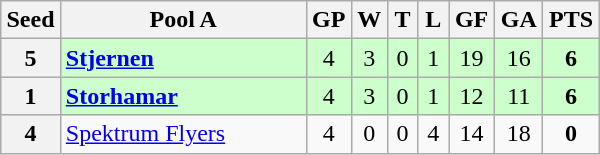<table class="wikitable" width="400px" style="text-align:center">
<tr>
<th width="3%">Seed</th>
<th width="40%">Pool A</th>
<th width="5%">GP</th>
<th width="5%">W</th>
<th width="5%">T</th>
<th width="5%">L</th>
<th width="7.5%">GF</th>
<th width="7.5%">GA</th>
<th width="7.5%">PTS</th>
</tr>
<tr bgcolor=#ccffcc>
<th>5</th>
<td align=left><strong><a href='#'>Stjernen</a></strong></td>
<td>4</td>
<td>3</td>
<td>0</td>
<td>1</td>
<td>19</td>
<td>16</td>
<td><strong>6</strong></td>
</tr>
<tr bgcolor=#ccffcc>
<th>1</th>
<td align=left><strong><a href='#'>Storhamar</a></strong></td>
<td>4</td>
<td>3</td>
<td>0</td>
<td>1</td>
<td>12</td>
<td>11</td>
<td><strong>6</strong></td>
</tr>
<tr>
<th>4</th>
<td align=left><a href='#'>Spektrum Flyers</a></td>
<td>4</td>
<td>0</td>
<td>0</td>
<td>4</td>
<td>14</td>
<td>18</td>
<td><strong>0</strong></td>
</tr>
</table>
